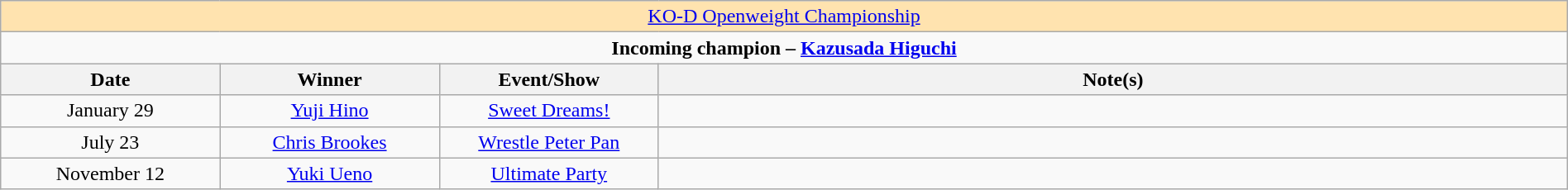<table class="wikitable" style="text-align:center; width:100%;">
<tr style="background:#ffe3af;">
<td colspan="5" style="text-align: center;"><a href='#'>KO-D Openweight Championship</a></td>
</tr>
<tr>
<td colspan="5" style="text-align: center;"><strong>Incoming champion – <a href='#'>Kazusada Higuchi</a></strong></td>
</tr>
<tr>
<th width=14%>Date</th>
<th width=14%>Winner</th>
<th width=14%>Event/Show</th>
<th width=58%>Note(s)</th>
</tr>
<tr>
<td>January 29</td>
<td><a href='#'>Yuji Hino</a></td>
<td><a href='#'>Sweet Dreams!</a></td>
<td></td>
</tr>
<tr>
<td>July 23</td>
<td><a href='#'>Chris Brookes</a></td>
<td><a href='#'>Wrestle Peter Pan</a></td>
<td></td>
</tr>
<tr>
<td>November 12</td>
<td><a href='#'>Yuki Ueno</a></td>
<td><a href='#'>Ultimate Party</a></td>
<td></td>
</tr>
</table>
